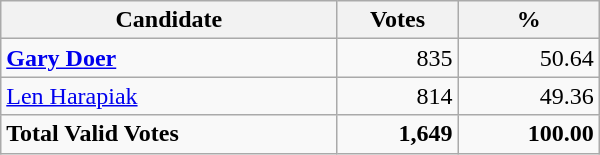<table class="wikitable" width="400">
<tr>
<th align="left">Candidate</th>
<th align="right">Votes</th>
<th align="right">%</th>
</tr>
<tr>
<td align="left"><strong><a href='#'>Gary Doer</a></strong></td>
<td align="right">835</td>
<td align="right">50.64</td>
</tr>
<tr>
<td align="left"><a href='#'>Len Harapiak</a></td>
<td align="right">814</td>
<td align="right">49.36</td>
</tr>
<tr>
<td align="left"><strong>Total Valid Votes</strong></td>
<td align="right"><strong>1,649</strong></td>
<td align="right"><strong>100.00</strong></td>
</tr>
</table>
